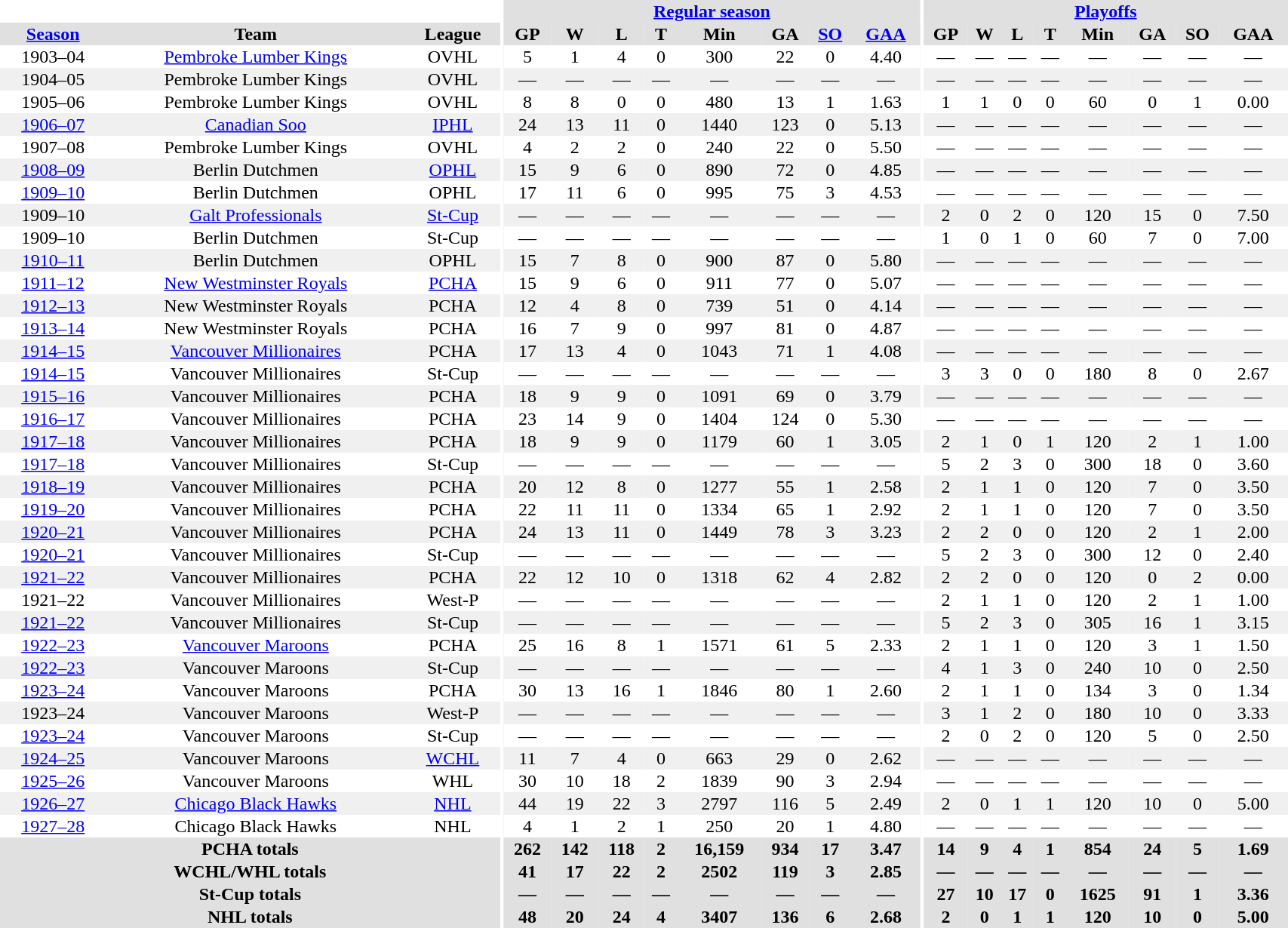<table border="0" cellpadding="1" cellspacing="0" style="width:90%; text-align:center;">
<tr bgcolor="#e0e0e0">
<th colspan="3" bgcolor="#ffffff"></th>
<th rowspan="99" bgcolor="#ffffff"></th>
<th colspan="8" bgcolor="#e0e0e0"><a href='#'>Regular season</a></th>
<th rowspan="99" bgcolor="#ffffff"></th>
<th colspan="8" bgcolor="#e0e0e0"><a href='#'>Playoffs</a></th>
</tr>
<tr bgcolor="#e0e0e0">
<th><a href='#'>Season</a></th>
<th>Team</th>
<th>League</th>
<th>GP</th>
<th>W</th>
<th>L</th>
<th>T</th>
<th>Min</th>
<th>GA</th>
<th><a href='#'>SO</a></th>
<th><a href='#'>GAA</a></th>
<th>GP</th>
<th>W</th>
<th>L</th>
<th>T</th>
<th>Min</th>
<th>GA</th>
<th>SO</th>
<th>GAA</th>
</tr>
<tr>
<td>1903–04</td>
<td><a href='#'>Pembroke Lumber Kings</a></td>
<td>OVHL</td>
<td>5</td>
<td>1</td>
<td>4</td>
<td>0</td>
<td>300</td>
<td>22</td>
<td>0</td>
<td>4.40</td>
<td>—</td>
<td>—</td>
<td>—</td>
<td>—</td>
<td>—</td>
<td>—</td>
<td>—</td>
<td>—</td>
</tr>
<tr bgcolor="#f0f0f0">
<td>1904–05</td>
<td>Pembroke Lumber Kings</td>
<td>OVHL</td>
<td>—</td>
<td>—</td>
<td>—</td>
<td>—</td>
<td>—</td>
<td>—</td>
<td>—</td>
<td>—</td>
<td>—</td>
<td>—</td>
<td>—</td>
<td>—</td>
<td>—</td>
<td>—</td>
<td>—</td>
<td>—</td>
</tr>
<tr>
<td>1905–06</td>
<td>Pembroke Lumber Kings</td>
<td>OVHL</td>
<td>8</td>
<td>8</td>
<td>0</td>
<td>0</td>
<td>480</td>
<td>13</td>
<td>1</td>
<td>1.63</td>
<td>1</td>
<td>1</td>
<td>0</td>
<td>0</td>
<td>60</td>
<td>0</td>
<td>1</td>
<td>0.00</td>
</tr>
<tr bgcolor="#f0f0f0">
<td><a href='#'>1906–07</a></td>
<td><a href='#'>Canadian Soo</a></td>
<td><a href='#'>IPHL</a></td>
<td>24</td>
<td>13</td>
<td>11</td>
<td>0</td>
<td>1440</td>
<td>123</td>
<td>0</td>
<td>5.13</td>
<td>—</td>
<td>—</td>
<td>—</td>
<td>—</td>
<td>—</td>
<td>—</td>
<td>—</td>
<td>—</td>
</tr>
<tr>
<td>1907–08</td>
<td>Pembroke Lumber Kings</td>
<td>OVHL</td>
<td>4</td>
<td>2</td>
<td>2</td>
<td>0</td>
<td>240</td>
<td>22</td>
<td>0</td>
<td>5.50</td>
<td>—</td>
<td>—</td>
<td>—</td>
<td>—</td>
<td>—</td>
<td>—</td>
<td>—</td>
<td>—</td>
</tr>
<tr bgcolor="#f0f0f0">
<td><a href='#'>1908–09</a></td>
<td>Berlin Dutchmen</td>
<td><a href='#'>OPHL</a></td>
<td>15</td>
<td>9</td>
<td>6</td>
<td>0</td>
<td>890</td>
<td>72</td>
<td>0</td>
<td>4.85</td>
<td>—</td>
<td>—</td>
<td>—</td>
<td>—</td>
<td>—</td>
<td>—</td>
<td>—</td>
<td>—</td>
</tr>
<tr>
<td><a href='#'>1909–10</a></td>
<td>Berlin Dutchmen</td>
<td>OPHL</td>
<td>17</td>
<td>11</td>
<td>6</td>
<td>0</td>
<td>995</td>
<td>75</td>
<td>3</td>
<td>4.53</td>
<td>—</td>
<td>—</td>
<td>—</td>
<td>—</td>
<td>—</td>
<td>—</td>
<td>—</td>
<td>—</td>
</tr>
<tr bgcolor="#f0f0f0">
<td>1909–10</td>
<td><a href='#'>Galt Professionals</a></td>
<td><a href='#'>St-Cup</a></td>
<td>—</td>
<td>—</td>
<td>—</td>
<td>—</td>
<td>—</td>
<td>—</td>
<td>—</td>
<td>—</td>
<td>2</td>
<td>0</td>
<td>2</td>
<td>0</td>
<td>120</td>
<td>15</td>
<td>0</td>
<td>7.50</td>
</tr>
<tr>
<td>1909–10</td>
<td>Berlin Dutchmen</td>
<td>St-Cup</td>
<td>—</td>
<td>—</td>
<td>—</td>
<td>—</td>
<td>—</td>
<td>—</td>
<td>—</td>
<td>—</td>
<td>1</td>
<td>0</td>
<td>1</td>
<td>0</td>
<td>60</td>
<td>7</td>
<td>0</td>
<td>7.00</td>
</tr>
<tr bgcolor="#f0f0f0">
<td><a href='#'>1910–11</a></td>
<td>Berlin Dutchmen</td>
<td>OPHL</td>
<td>15</td>
<td>7</td>
<td>8</td>
<td>0</td>
<td>900</td>
<td>87</td>
<td>0</td>
<td>5.80</td>
<td>—</td>
<td>—</td>
<td>—</td>
<td>—</td>
<td>—</td>
<td>—</td>
<td>—</td>
<td>—</td>
</tr>
<tr>
<td><a href='#'>1911–12</a></td>
<td><a href='#'>New Westminster Royals</a></td>
<td><a href='#'>PCHA</a></td>
<td>15</td>
<td>9</td>
<td>6</td>
<td>0</td>
<td>911</td>
<td>77</td>
<td>0</td>
<td>5.07</td>
<td>—</td>
<td>—</td>
<td>—</td>
<td>—</td>
<td>—</td>
<td>—</td>
<td>—</td>
<td>—</td>
</tr>
<tr bgcolor="#f0f0f0">
<td><a href='#'>1912–13</a></td>
<td>New Westminster Royals</td>
<td>PCHA</td>
<td>12</td>
<td>4</td>
<td>8</td>
<td>0</td>
<td>739</td>
<td>51</td>
<td>0</td>
<td>4.14</td>
<td>—</td>
<td>—</td>
<td>—</td>
<td>—</td>
<td>—</td>
<td>—</td>
<td>—</td>
<td>—</td>
</tr>
<tr>
<td><a href='#'>1913–14</a></td>
<td>New Westminster Royals</td>
<td>PCHA</td>
<td>16</td>
<td>7</td>
<td>9</td>
<td>0</td>
<td>997</td>
<td>81</td>
<td>0</td>
<td>4.87</td>
<td>—</td>
<td>—</td>
<td>—</td>
<td>—</td>
<td>—</td>
<td>—</td>
<td>—</td>
<td>—</td>
</tr>
<tr bgcolor="#f0f0f0">
<td><a href='#'>1914–15</a></td>
<td><a href='#'>Vancouver Millionaires</a></td>
<td>PCHA</td>
<td>17</td>
<td>13</td>
<td>4</td>
<td>0</td>
<td>1043</td>
<td>71</td>
<td>1</td>
<td>4.08</td>
<td>—</td>
<td>—</td>
<td>—</td>
<td>—</td>
<td>—</td>
<td>—</td>
<td>—</td>
<td>—</td>
</tr>
<tr>
<td><a href='#'>1914–15</a></td>
<td>Vancouver Millionaires</td>
<td>St-Cup</td>
<td>—</td>
<td>—</td>
<td>—</td>
<td>—</td>
<td>—</td>
<td>—</td>
<td>—</td>
<td>—</td>
<td>3</td>
<td>3</td>
<td>0</td>
<td>0</td>
<td>180</td>
<td>8</td>
<td>0</td>
<td>2.67</td>
</tr>
<tr bgcolor="#f0f0f0">
<td><a href='#'>1915–16</a></td>
<td>Vancouver Millionaires</td>
<td>PCHA</td>
<td>18</td>
<td>9</td>
<td>9</td>
<td>0</td>
<td>1091</td>
<td>69</td>
<td>0</td>
<td>3.79</td>
<td>—</td>
<td>—</td>
<td>—</td>
<td>—</td>
<td>—</td>
<td>—</td>
<td>—</td>
<td>—</td>
</tr>
<tr>
<td><a href='#'>1916–17</a></td>
<td>Vancouver Millionaires</td>
<td>PCHA</td>
<td>23</td>
<td>14</td>
<td>9</td>
<td>0</td>
<td>1404</td>
<td>124</td>
<td>0</td>
<td>5.30</td>
<td>—</td>
<td>—</td>
<td>—</td>
<td>—</td>
<td>—</td>
<td>—</td>
<td>—</td>
<td>—</td>
</tr>
<tr bgcolor="#f0f0f0">
<td><a href='#'>1917–18</a></td>
<td>Vancouver Millionaires</td>
<td>PCHA</td>
<td>18</td>
<td>9</td>
<td>9</td>
<td>0</td>
<td>1179</td>
<td>60</td>
<td>1</td>
<td>3.05</td>
<td>2</td>
<td>1</td>
<td>0</td>
<td>1</td>
<td>120</td>
<td>2</td>
<td>1</td>
<td>1.00</td>
</tr>
<tr>
<td><a href='#'>1917–18</a></td>
<td>Vancouver Millionaires</td>
<td>St-Cup</td>
<td>—</td>
<td>—</td>
<td>—</td>
<td>—</td>
<td>—</td>
<td>—</td>
<td>—</td>
<td>—</td>
<td>5</td>
<td>2</td>
<td>3</td>
<td>0</td>
<td>300</td>
<td>18</td>
<td>0</td>
<td>3.60</td>
</tr>
<tr bgcolor="#f0f0f0">
<td><a href='#'>1918–19</a></td>
<td>Vancouver Millionaires</td>
<td>PCHA</td>
<td>20</td>
<td>12</td>
<td>8</td>
<td>0</td>
<td>1277</td>
<td>55</td>
<td>1</td>
<td>2.58</td>
<td>2</td>
<td>1</td>
<td>1</td>
<td>0</td>
<td>120</td>
<td>7</td>
<td>0</td>
<td>3.50</td>
</tr>
<tr>
<td><a href='#'>1919–20</a></td>
<td>Vancouver Millionaires</td>
<td>PCHA</td>
<td>22</td>
<td>11</td>
<td>11</td>
<td>0</td>
<td>1334</td>
<td>65</td>
<td>1</td>
<td>2.92</td>
<td>2</td>
<td>1</td>
<td>1</td>
<td>0</td>
<td>120</td>
<td>7</td>
<td>0</td>
<td>3.50</td>
</tr>
<tr bgcolor="#f0f0f0">
<td><a href='#'>1920–21</a></td>
<td>Vancouver Millionaires</td>
<td>PCHA</td>
<td>24</td>
<td>13</td>
<td>11</td>
<td>0</td>
<td>1449</td>
<td>78</td>
<td>3</td>
<td>3.23</td>
<td>2</td>
<td>2</td>
<td>0</td>
<td>0</td>
<td>120</td>
<td>2</td>
<td>1</td>
<td>2.00</td>
</tr>
<tr>
<td><a href='#'>1920–21</a></td>
<td>Vancouver Millionaires</td>
<td>St-Cup</td>
<td>—</td>
<td>—</td>
<td>—</td>
<td>—</td>
<td>—</td>
<td>—</td>
<td>—</td>
<td>—</td>
<td>5</td>
<td>2</td>
<td>3</td>
<td>0</td>
<td>300</td>
<td>12</td>
<td>0</td>
<td>2.40</td>
</tr>
<tr bgcolor="#f0f0f0">
<td><a href='#'>1921–22</a></td>
<td>Vancouver Millionaires</td>
<td>PCHA</td>
<td>22</td>
<td>12</td>
<td>10</td>
<td>0</td>
<td>1318</td>
<td>62</td>
<td>4</td>
<td>2.82</td>
<td>2</td>
<td>2</td>
<td>0</td>
<td>0</td>
<td>120</td>
<td>0</td>
<td>2</td>
<td>0.00</td>
</tr>
<tr>
<td>1921–22</td>
<td>Vancouver Millionaires</td>
<td>West-P</td>
<td>—</td>
<td>—</td>
<td>—</td>
<td>—</td>
<td>—</td>
<td>—</td>
<td>—</td>
<td>—</td>
<td>2</td>
<td>1</td>
<td>1</td>
<td>0</td>
<td>120</td>
<td>2</td>
<td>1</td>
<td>1.00</td>
</tr>
<tr bgcolor="#f0f0f0">
<td><a href='#'>1921–22</a></td>
<td>Vancouver Millionaires</td>
<td>St-Cup</td>
<td>—</td>
<td>—</td>
<td>—</td>
<td>—</td>
<td>—</td>
<td>—</td>
<td>—</td>
<td>—</td>
<td>5</td>
<td>2</td>
<td>3</td>
<td>0</td>
<td>305</td>
<td>16</td>
<td>1</td>
<td>3.15</td>
</tr>
<tr>
<td><a href='#'>1922–23</a></td>
<td><a href='#'>Vancouver Maroons</a></td>
<td>PCHA</td>
<td>25</td>
<td>16</td>
<td>8</td>
<td>1</td>
<td>1571</td>
<td>61</td>
<td>5</td>
<td>2.33</td>
<td>2</td>
<td>1</td>
<td>1</td>
<td>0</td>
<td>120</td>
<td>3</td>
<td>1</td>
<td>1.50</td>
</tr>
<tr bgcolor="#f0f0f0">
<td><a href='#'>1922–23</a></td>
<td>Vancouver Maroons</td>
<td>St-Cup</td>
<td>—</td>
<td>—</td>
<td>—</td>
<td>—</td>
<td>—</td>
<td>—</td>
<td>—</td>
<td>—</td>
<td>4</td>
<td>1</td>
<td>3</td>
<td>0</td>
<td>240</td>
<td>10</td>
<td>0</td>
<td>2.50</td>
</tr>
<tr>
<td><a href='#'>1923–24</a></td>
<td>Vancouver Maroons</td>
<td>PCHA</td>
<td>30</td>
<td>13</td>
<td>16</td>
<td>1</td>
<td>1846</td>
<td>80</td>
<td>1</td>
<td>2.60</td>
<td>2</td>
<td>1</td>
<td>1</td>
<td>0</td>
<td>134</td>
<td>3</td>
<td>0</td>
<td>1.34</td>
</tr>
<tr bgcolor="#f0f0f0">
<td>1923–24</td>
<td>Vancouver Maroons</td>
<td>West-P</td>
<td>—</td>
<td>—</td>
<td>—</td>
<td>—</td>
<td>—</td>
<td>—</td>
<td>—</td>
<td>—</td>
<td>3</td>
<td>1</td>
<td>2</td>
<td>0</td>
<td>180</td>
<td>10</td>
<td>0</td>
<td>3.33</td>
</tr>
<tr>
<td><a href='#'>1923–24</a></td>
<td>Vancouver Maroons</td>
<td>St-Cup</td>
<td>—</td>
<td>—</td>
<td>—</td>
<td>—</td>
<td>—</td>
<td>—</td>
<td>—</td>
<td>—</td>
<td>2</td>
<td>0</td>
<td>2</td>
<td>0</td>
<td>120</td>
<td>5</td>
<td>0</td>
<td>2.50</td>
</tr>
<tr bgcolor="#f0f0f0">
<td><a href='#'>1924–25</a></td>
<td>Vancouver Maroons</td>
<td><a href='#'>WCHL</a></td>
<td>11</td>
<td>7</td>
<td>4</td>
<td>0</td>
<td>663</td>
<td>29</td>
<td>0</td>
<td>2.62</td>
<td>—</td>
<td>—</td>
<td>—</td>
<td>—</td>
<td>—</td>
<td>—</td>
<td>—</td>
<td>—</td>
</tr>
<tr>
<td><a href='#'>1925–26</a></td>
<td>Vancouver Maroons</td>
<td>WHL</td>
<td>30</td>
<td>10</td>
<td>18</td>
<td>2</td>
<td>1839</td>
<td>90</td>
<td>3</td>
<td>2.94</td>
<td>—</td>
<td>—</td>
<td>—</td>
<td>—</td>
<td>—</td>
<td>—</td>
<td>—</td>
<td>—</td>
</tr>
<tr bgcolor="#f0f0f0">
<td><a href='#'>1926–27</a></td>
<td><a href='#'>Chicago Black Hawks</a></td>
<td><a href='#'>NHL</a></td>
<td>44</td>
<td>19</td>
<td>22</td>
<td>3</td>
<td>2797</td>
<td>116</td>
<td>5</td>
<td>2.49</td>
<td>2</td>
<td>0</td>
<td>1</td>
<td>1</td>
<td>120</td>
<td>10</td>
<td>0</td>
<td>5.00</td>
</tr>
<tr>
<td><a href='#'>1927–28</a></td>
<td>Chicago Black Hawks</td>
<td>NHL</td>
<td>4</td>
<td>1</td>
<td>2</td>
<td>1</td>
<td>250</td>
<td>20</td>
<td>1</td>
<td>4.80</td>
<td>—</td>
<td>—</td>
<td>—</td>
<td>—</td>
<td>—</td>
<td>—</td>
<td>—</td>
<td>—</td>
</tr>
<tr bgcolor="#e0e0e0">
<th colspan="3">PCHA totals</th>
<th>262</th>
<th>142</th>
<th>118</th>
<th>2</th>
<th>16,159</th>
<th>934</th>
<th>17</th>
<th>3.47</th>
<th>14</th>
<th>9</th>
<th>4</th>
<th>1</th>
<th>854</th>
<th>24</th>
<th>5</th>
<th>1.69</th>
</tr>
<tr bgcolor="#e0e0e0">
<th colspan="3">WCHL/WHL totals</th>
<th>41</th>
<th>17</th>
<th>22</th>
<th>2</th>
<th>2502</th>
<th>119</th>
<th>3</th>
<th>2.85</th>
<th>—</th>
<th>—</th>
<th>—</th>
<th>—</th>
<th>—</th>
<th>—</th>
<th>—</th>
<th>—</th>
</tr>
<tr bgcolor="#e0e0e0">
<th colspan="3">St-Cup totals</th>
<th>—</th>
<th>—</th>
<th>—</th>
<th>—</th>
<th>—</th>
<th>—</th>
<th>—</th>
<th>—</th>
<th>27</th>
<th>10</th>
<th>17</th>
<th>0</th>
<th>1625</th>
<th>91</th>
<th>1</th>
<th>3.36</th>
</tr>
<tr bgcolor="#e0e0e0">
<th colspan="3">NHL totals</th>
<th>48</th>
<th>20</th>
<th>24</th>
<th>4</th>
<th>3407</th>
<th>136</th>
<th>6</th>
<th>2.68</th>
<th>2</th>
<th>0</th>
<th>1</th>
<th>1</th>
<th>120</th>
<th>10</th>
<th>0</th>
<th>5.00</th>
</tr>
</table>
